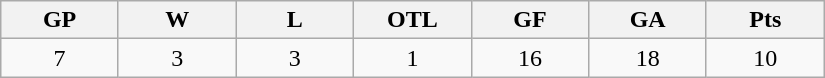<table class="wikitable sortable">
<tr>
<th bgcolor="#DDDDFF" width="7.5%" title="Games played" class="unsortable">GP</th>
<th bgcolor="#DDDDFF" width="7.5%" title="Wins">W</th>
<th bgcolor="#DDDDFF" width="7.5%" title="Losses">L</th>
<th bgcolor="#DDDDFF" width="7.5%" title="Ties">OTL</th>
<th bgcolor="#DDDDFF" width="7.5%" title="Goals for">GF</th>
<th bgcolor="#DDDDFF" width="7.5%" title="Goals against">GA</th>
<th bgcolor="#DDDDFF" width="7.5%" title="Points">Pts</th>
</tr>
<tr align=center>
<td>7</td>
<td>3</td>
<td>3</td>
<td>1</td>
<td>16</td>
<td>18</td>
<td>10</td>
</tr>
</table>
